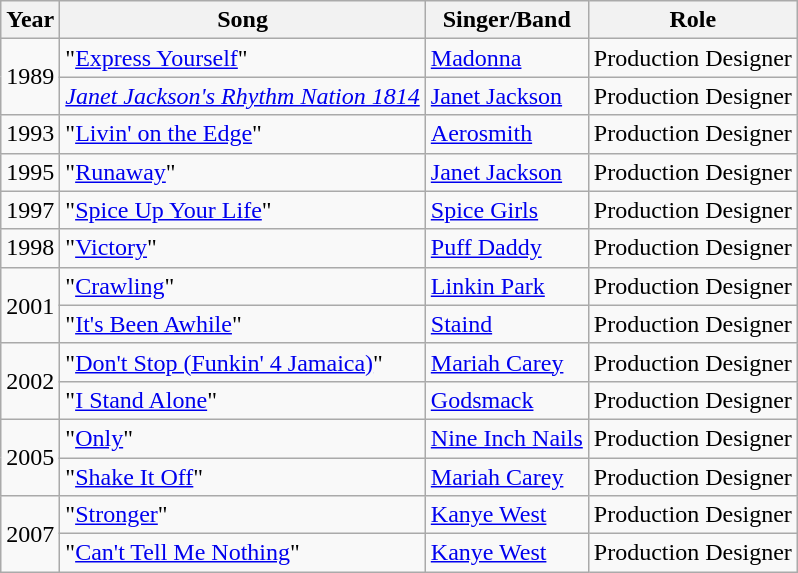<table class="wikitable">
<tr>
<th>Year</th>
<th>Song</th>
<th>Singer/Band</th>
<th>Role</th>
</tr>
<tr>
<td rowspan=2>1989</td>
<td>"<a href='#'>Express Yourself</a>"</td>
<td><a href='#'>Madonna</a></td>
<td>Production Designer</td>
</tr>
<tr>
<td><em><a href='#'>Janet Jackson's Rhythm Nation 1814</a></em></td>
<td><a href='#'>Janet Jackson</a></td>
<td>Production Designer</td>
</tr>
<tr>
<td>1993</td>
<td>"<a href='#'>Livin' on the Edge</a>"</td>
<td><a href='#'>Aerosmith</a></td>
<td>Production Designer</td>
</tr>
<tr>
<td>1995</td>
<td>"<a href='#'>Runaway</a>"</td>
<td><a href='#'>Janet Jackson</a></td>
<td>Production Designer</td>
</tr>
<tr>
<td>1997</td>
<td>"<a href='#'>Spice Up Your Life</a>"</td>
<td><a href='#'>Spice Girls</a></td>
<td>Production Designer</td>
</tr>
<tr>
<td>1998</td>
<td>"<a href='#'>Victory</a>"</td>
<td><a href='#'>Puff Daddy</a></td>
<td>Production Designer</td>
</tr>
<tr>
<td rowspan=2>2001</td>
<td>"<a href='#'>Crawling</a>"</td>
<td><a href='#'>Linkin Park</a></td>
<td>Production Designer</td>
</tr>
<tr>
<td>"<a href='#'>It's Been Awhile</a>"</td>
<td><a href='#'>Staind</a></td>
<td>Production Designer</td>
</tr>
<tr>
<td rowspan=2>2002</td>
<td>"<a href='#'>Don't Stop (Funkin' 4 Jamaica)</a>"</td>
<td><a href='#'>Mariah Carey</a></td>
<td>Production Designer</td>
</tr>
<tr>
<td>"<a href='#'>I Stand Alone</a>"</td>
<td><a href='#'>Godsmack</a></td>
<td>Production Designer</td>
</tr>
<tr>
<td rowspan=2>2005</td>
<td>"<a href='#'>Only</a>"</td>
<td><a href='#'>Nine Inch Nails</a></td>
<td>Production Designer</td>
</tr>
<tr>
<td>"<a href='#'>Shake It Off</a>"</td>
<td><a href='#'>Mariah Carey</a></td>
<td>Production Designer</td>
</tr>
<tr>
<td rowspan=2>2007</td>
<td>"<a href='#'>Stronger</a>"</td>
<td><a href='#'>Kanye West</a></td>
<td>Production Designer</td>
</tr>
<tr>
<td>"<a href='#'>Can't Tell Me Nothing</a>"</td>
<td><a href='#'>Kanye West</a></td>
<td>Production Designer</td>
</tr>
</table>
